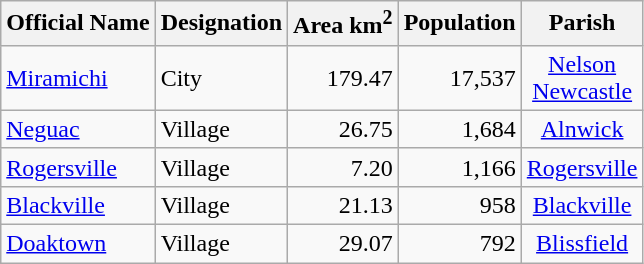<table class="wikitable">
<tr>
<th>Official Name</th>
<th>Designation</th>
<th>Area km<sup>2</sup></th>
<th>Population</th>
<th>Parish</th>
</tr>
<tr>
<td><a href='#'>Miramichi</a></td>
<td>City</td>
<td align="right">179.47</td>
<td align="right">17,537</td>
<td align="center"><a href='#'>Nelson</a><br><a href='#'>Newcastle</a></td>
</tr>
<tr>
<td><a href='#'>Neguac</a></td>
<td>Village</td>
<td align="right">26.75</td>
<td align="right">1,684</td>
<td align="center"><a href='#'>Alnwick</a></td>
</tr>
<tr>
<td><a href='#'>Rogersville</a></td>
<td>Village</td>
<td align="right">7.20</td>
<td align="right">1,166</td>
<td align="center"><a href='#'>Rogersville</a></td>
</tr>
<tr>
<td><a href='#'>Blackville</a></td>
<td>Village</td>
<td align="right">21.13</td>
<td align="right">958</td>
<td align="center"><a href='#'>Blackville</a></td>
</tr>
<tr>
<td><a href='#'>Doaktown</a></td>
<td>Village</td>
<td align="right">29.07</td>
<td align="right">792</td>
<td align="center"><a href='#'>Blissfield</a></td>
</tr>
</table>
